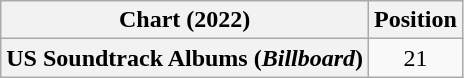<table class="wikitable plainrowheaders" style="text-align:center">
<tr>
<th scope="col">Chart (2022)</th>
<th scope="col">Position</th>
</tr>
<tr>
<th scope="row">US Soundtrack Albums (<em>Billboard</em>)</th>
<td>21</td>
</tr>
</table>
